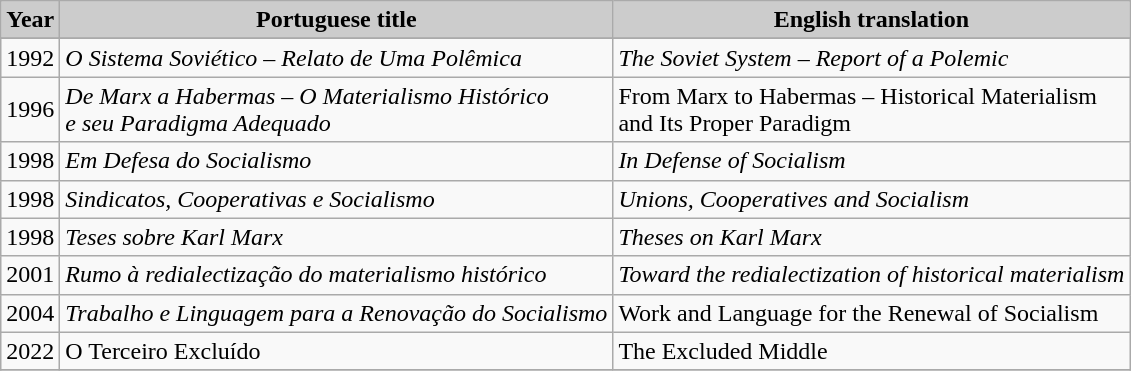<table class="wikitable">
<tr style="background:#ccc; text-align:center;"|->
<td><strong>Year</strong></td>
<td><strong>Portuguese title</strong></td>
<td><strong>English translation</strong></td>
</tr>
<tr>
</tr>
<tr>
<td>1992</td>
<td><em>O Sistema Soviético – Relato de Uma Polêmica</em></td>
<td><em>The Soviet System – Report of a Polemic</em></td>
</tr>
<tr>
<td>1996</td>
<td><em>De Marx a Habermas – O Materialismo Histórico</em><br><em>e seu Paradigma Adequado</em></td>
<td>From Marx to Habermas – Historical Materialism<br>and Its Proper Paradigm</td>
</tr>
<tr>
<td>1998</td>
<td><em>Em Defesa do Socialismo</em></td>
<td><em>In Defense of Socialism</em></td>
</tr>
<tr>
<td>1998</td>
<td><em>Sindicatos, Cooperativas e Socialismo</em></td>
<td><em>Unions, Cooperatives and Socialism</em></td>
</tr>
<tr>
<td>1998</td>
<td><em> Teses sobre Karl Marx</em></td>
<td><em> Theses on Karl Marx</em></td>
</tr>
<tr>
<td>2001</td>
<td><em>Rumo à redialectização do materialismo histórico</em></td>
<td><em>Toward the redialectization of historical materialism</em> </td>
</tr>
<tr>
<td>2004</td>
<td><em>Trabalho e Linguagem para a Renovação do Socialismo</em></td>
<td>Work and Language for the Renewal of Socialism</td>
</tr>
<tr>
<td>2022</td>
<td>O Terceiro Excluído</td>
<td>The Excluded Middle</td>
</tr>
<tr>
</tr>
</table>
